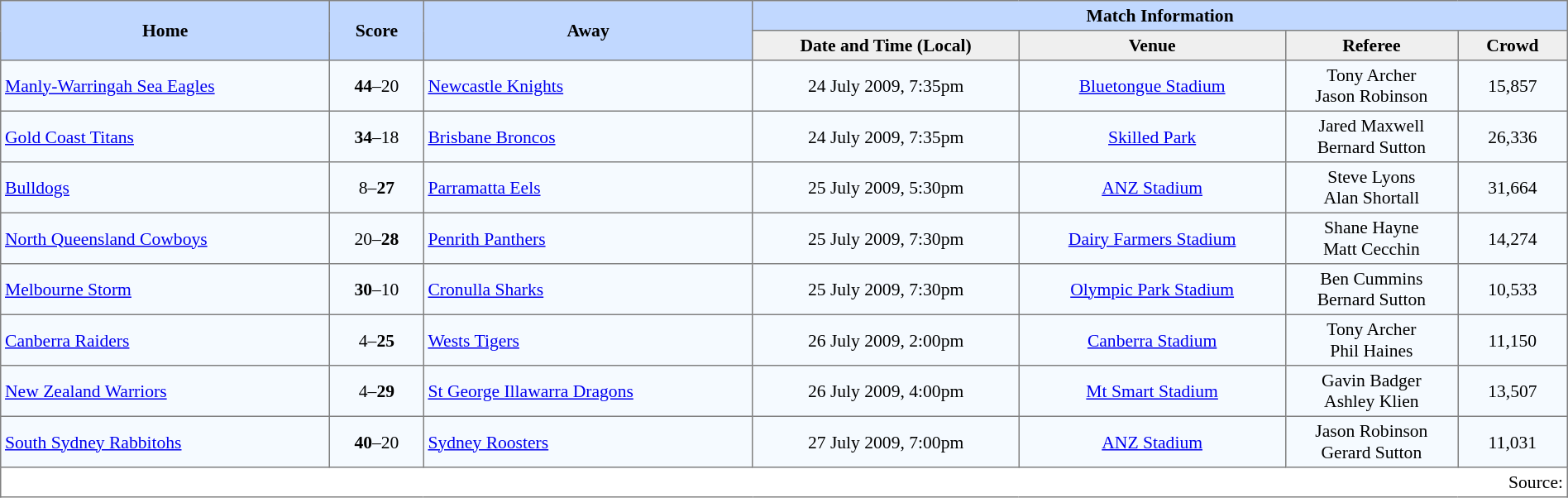<table border="1" cellpadding="3" cellspacing="0" style="border-collapse:collapse; font-size:90%; width:100%;">
<tr style="background:#c1d8ff;">
<th rowspan="2" style="width:21%;">Home</th>
<th rowspan="2" style="width:6%;">Score</th>
<th rowspan="2" style="width:21%;">Away</th>
<th colspan=6>Match Information</th>
</tr>
<tr style="background:#efefef;">
<th width=17%>Date and Time (Local)</th>
<th width=17%>Venue</th>
<th width=11%>Referee</th>
<th width=7%>Crowd</th>
</tr>
<tr style="text-align:center; background:#f5faff;">
<td align=left> <a href='#'>Manly-Warringah Sea Eagles</a></td>
<td><strong>44</strong>–20</td>
<td align=left> <a href='#'>Newcastle Knights</a></td>
<td>24 July 2009, 7:35pm</td>
<td><a href='#'>Bluetongue Stadium</a></td>
<td>Tony Archer<br>Jason Robinson</td>
<td>15,857</td>
</tr>
<tr style="text-align:center; background:#f5faff;">
<td align=left> <a href='#'>Gold Coast Titans</a></td>
<td><strong>34</strong>–18</td>
<td align=left> <a href='#'>Brisbane Broncos</a></td>
<td>24 July 2009, 7:35pm</td>
<td><a href='#'>Skilled Park</a></td>
<td>Jared Maxwell<br>Bernard Sutton</td>
<td>26,336</td>
</tr>
<tr style="text-align:center; background:#f5faff;">
<td align=left> <a href='#'>Bulldogs</a></td>
<td>8–<strong>27</strong></td>
<td align=left> <a href='#'>Parramatta Eels</a></td>
<td>25 July 2009, 5:30pm</td>
<td><a href='#'>ANZ Stadium</a></td>
<td>Steve Lyons<br>Alan Shortall</td>
<td>31,664</td>
</tr>
<tr style="text-align:center; background:#f5faff;">
<td align=left> <a href='#'>North Queensland Cowboys</a></td>
<td>20–<strong>28</strong></td>
<td align=left> <a href='#'>Penrith Panthers</a></td>
<td>25 July 2009, 7:30pm</td>
<td><a href='#'>Dairy Farmers Stadium</a></td>
<td>Shane Hayne<br>Matt Cecchin</td>
<td>14,274</td>
</tr>
<tr style="text-align:center; background:#f5faff;">
<td align=left> <a href='#'>Melbourne Storm</a></td>
<td><strong>30</strong>–10</td>
<td align=left> <a href='#'>Cronulla Sharks</a></td>
<td>25 July 2009, 7:30pm</td>
<td><a href='#'>Olympic Park Stadium</a></td>
<td>Ben Cummins<br>Bernard Sutton</td>
<td>10,533</td>
</tr>
<tr style="text-align:center; background:#f5faff;">
<td align=left> <a href='#'>Canberra Raiders</a></td>
<td>4–<strong>25</strong></td>
<td align=left> <a href='#'>Wests Tigers</a></td>
<td>26 July 2009, 2:00pm</td>
<td><a href='#'>Canberra Stadium</a></td>
<td>Tony Archer<br>Phil Haines</td>
<td>11,150</td>
</tr>
<tr style="text-align:center; background:#f5faff;">
<td align=left> <a href='#'>New Zealand Warriors</a></td>
<td>4–<strong>29</strong></td>
<td align=left> <a href='#'>St George Illawarra Dragons</a></td>
<td>26 July 2009, 4:00pm</td>
<td><a href='#'>Mt Smart Stadium</a></td>
<td>Gavin Badger<br>Ashley Klien</td>
<td>13,507</td>
</tr>
<tr style="text-align:center; background:#f5faff;">
<td align=left> <a href='#'>South Sydney Rabbitohs</a></td>
<td><strong>40</strong>–20</td>
<td align=left> <a href='#'>Sydney Roosters</a></td>
<td>27 July 2009, 7:00pm</td>
<td><a href='#'>ANZ Stadium</a></td>
<td>Jason Robinson<br>Gerard Sutton</td>
<td>11,031</td>
</tr>
<tr>
<td colspan="7" style="text-align:right;">Source: </td>
</tr>
</table>
